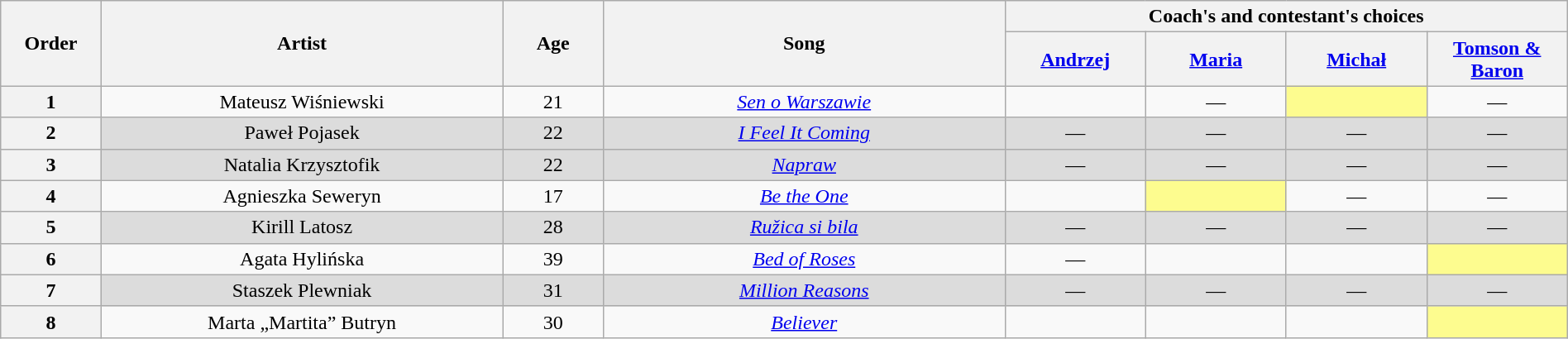<table class="wikitable" style="text-align:center; width:100%;">
<tr>
<th scope="col" rowspan="2" style="width:05%;">Order</th>
<th scope="col" rowspan="2" style="width:20%;">Artist</th>
<th scope="col" rowspan="2" style="width:05%;">Age</th>
<th scope="col" rowspan="2" style="width:20%;">Song</th>
<th colspan="4" scope="col" style="width:32%;">Coach's and contestant's choices</th>
</tr>
<tr>
<th style="width:07%;"><a href='#'>Andrzej</a></th>
<th style="width:07%;"><a href='#'>Maria</a></th>
<th style="width:07%;"><a href='#'>Michał</a></th>
<th style="width:07%;"><a href='#'>Tomson & Baron</a></th>
</tr>
<tr>
<th>1</th>
<td>Mateusz Wiśniewski</td>
<td>21</td>
<td><em><a href='#'>Sen o Warszawie</a></em></td>
<td><strong></strong></td>
<td>—</td>
<td style="background:#fdfc8f;"><strong></strong></td>
<td>—</td>
</tr>
<tr>
<th>2</th>
<td style="background:#DCDCDC;">Paweł Pojasek</td>
<td style="background:#DCDCDC;">22</td>
<td style="background:#DCDCDC;"><em><a href='#'>I Feel It Coming</a></em></td>
<td style="background:#DCDCDC;">—</td>
<td style="background:#DCDCDC;">—</td>
<td style="background:#DCDCDC;">—</td>
<td style="background:#DCDCDC;">—</td>
</tr>
<tr>
<th>3</th>
<td style="background:#DCDCDC;">Natalia Krzysztofik</td>
<td style="background:#DCDCDC;">22</td>
<td style="background:#DCDCDC;"><em><a href='#'>Napraw</a></em></td>
<td style="background:#DCDCDC;">—</td>
<td style="background:#DCDCDC;">—</td>
<td style="background:#DCDCDC;">—</td>
<td style="background:#DCDCDC;">—</td>
</tr>
<tr>
<th>4</th>
<td>Agnieszka Seweryn</td>
<td>17</td>
<td><a href='#'><em>Be the One</em></a></td>
<td><strong></strong></td>
<td style="background:#fdfc8f;"><strong></strong></td>
<td>—</td>
<td>—</td>
</tr>
<tr>
<th>5</th>
<td style="background:#DCDCDC;">Kirill Latosz</td>
<td style="background:#DCDCDC;">28</td>
<td style="background:#DCDCDC;"><em><a href='#'>Ružica si bila</a></em></td>
<td style="background:#DCDCDC;">—</td>
<td style="background:#DCDCDC;">—</td>
<td style="background:#DCDCDC;">—</td>
<td style="background:#DCDCDC;">—</td>
</tr>
<tr>
<th>6</th>
<td>Agata Hylińska</td>
<td>39</td>
<td><a href='#'><em>Bed of Roses</em></a></td>
<td>—</td>
<td><strong></strong></td>
<td><strong></strong></td>
<td style="background:#fdfc8f;"><strong></strong></td>
</tr>
<tr>
<th>7</th>
<td style="background:#DCDCDC;">Staszek Plewniak</td>
<td style="background:#DCDCDC;">31</td>
<td style="background:#DCDCDC;"><em><a href='#'>Million Reasons</a></em></td>
<td style="background:#DCDCDC;">—</td>
<td style="background:#DCDCDC;">—</td>
<td style="background:#DCDCDC;">—</td>
<td style="background:#DCDCDC;">—</td>
</tr>
<tr>
<th>8</th>
<td>Marta „Martita” Butryn</td>
<td>30</td>
<td><a href='#'><em>Believer</em></a></td>
<td><strong></strong></td>
<td><strong></strong></td>
<td><strong></strong></td>
<td style="background:#fdfc8f;"><strong></strong></td>
</tr>
</table>
